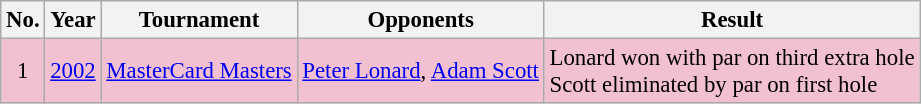<table class="wikitable" style="font-size:95%;">
<tr>
<th>No.</th>
<th>Year</th>
<th>Tournament</th>
<th>Opponents</th>
<th>Result</th>
</tr>
<tr style="background:#F2C1D1;">
<td align=center>1</td>
<td><a href='#'>2002</a></td>
<td><a href='#'>MasterCard Masters</a></td>
<td> <a href='#'>Peter Lonard</a>,  <a href='#'>Adam Scott</a></td>
<td>Lonard won with par on third extra hole<br>Scott eliminated by par on first hole</td>
</tr>
</table>
